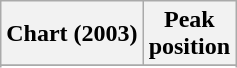<table class="wikitable sortable">
<tr>
<th>Chart (2003)</th>
<th>Peak<br>position</th>
</tr>
<tr>
</tr>
<tr>
</tr>
</table>
